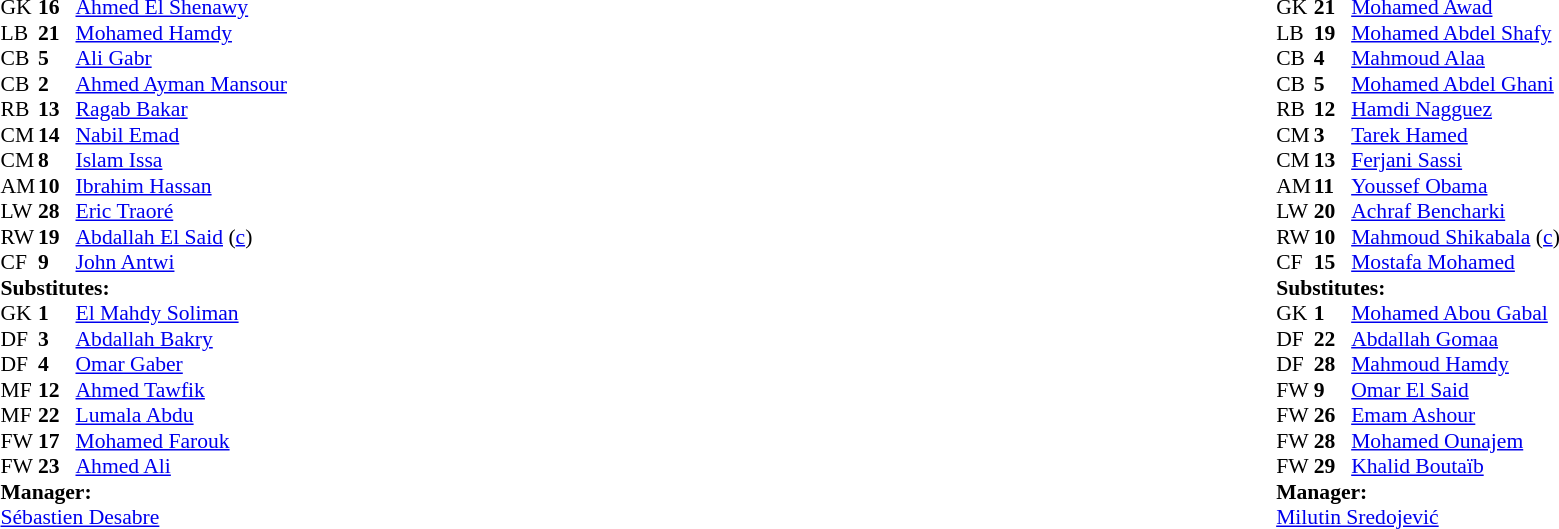<table style="width:100%">
<tr>
<td style="vertical-align:top;width:40%"><br><table style="font-size:90%" cellspacing="0" cellpadding="0">
<tr>
<th width=25></th>
<th width=25></th>
</tr>
<tr>
<td>GK</td>
<td><strong>16</strong></td>
<td> <a href='#'>Ahmed El Shenawy</a></td>
</tr>
<tr>
<td>LB</td>
<td><strong>21</strong></td>
<td> <a href='#'>Mohamed Hamdy</a></td>
<td></td>
</tr>
<tr>
<td>CB</td>
<td><strong>5</strong></td>
<td> <a href='#'>Ali Gabr</a></td>
</tr>
<tr>
<td>CB</td>
<td><strong>2</strong></td>
<td> <a href='#'>Ahmed Ayman Mansour</a></td>
</tr>
<tr>
<td>RB</td>
<td><strong>13</strong></td>
<td> <a href='#'>Ragab Bakar</a></td>
</tr>
<tr>
<td>CM</td>
<td><strong>14</strong></td>
<td> <a href='#'>Nabil Emad</a></td>
<td></td>
</tr>
<tr>
<td>CM</td>
<td><strong>8</strong></td>
<td> <a href='#'>Islam Issa</a></td>
<td></td>
<td></td>
</tr>
<tr>
<td>AM</td>
<td><strong>10</strong></td>
<td> <a href='#'>Ibrahim Hassan</a></td>
<td></td>
<td></td>
</tr>
<tr>
<td>LW</td>
<td><strong>28</strong></td>
<td> <a href='#'>Eric Traoré</a></td>
</tr>
<tr>
<td>RW</td>
<td><strong>19</strong></td>
<td> <a href='#'>Abdallah El Said</a> (<a href='#'>c</a>)</td>
</tr>
<tr>
<td>CF</td>
<td><strong>9</strong></td>
<td> <a href='#'>John Antwi</a></td>
<td></td>
<td></td>
</tr>
<tr>
<td colspan=3><strong>Substitutes:</strong></td>
</tr>
<tr>
<td>GK</td>
<td><strong>1</strong></td>
<td> <a href='#'>El Mahdy Soliman</a></td>
</tr>
<tr>
<td>DF</td>
<td><strong>3</strong></td>
<td> <a href='#'>Abdallah Bakry</a></td>
</tr>
<tr>
<td>DF</td>
<td><strong>4</strong></td>
<td> <a href='#'>Omar Gaber</a></td>
</tr>
<tr>
<td>MF</td>
<td><strong>12</strong></td>
<td> <a href='#'>Ahmed Tawfik</a></td>
</tr>
<tr>
<td>MF</td>
<td><strong>22</strong></td>
<td> <a href='#'>Lumala Abdu</a></td>
<td></td>
<td></td>
</tr>
<tr>
<td>FW</td>
<td><strong>17</strong></td>
<td> <a href='#'>Mohamed Farouk</a></td>
<td></td>
<td></td>
</tr>
<tr>
<td>FW</td>
<td><strong>23</strong></td>
<td> <a href='#'>Ahmed Ali</a></td>
<td></td>
<td></td>
</tr>
<tr>
<td colspan=3><strong>Manager:</strong></td>
</tr>
<tr>
<td colspan=4> <a href='#'>Sébastien Desabre</a></td>
</tr>
</table>
</td>
<td valign="top"></td>
<td valign="top" width="50%"><br><table style="font-size:90%; margin:auto" cellspacing="0" cellpadding="0">
<tr>
<th width=25></th>
<th width=25></th>
</tr>
<tr>
<td>GK</td>
<td><strong>21</strong></td>
<td> <a href='#'>Mohamed Awad</a></td>
</tr>
<tr>
<td>LB</td>
<td><strong>19</strong></td>
<td> <a href='#'>Mohamed Abdel Shafy</a></td>
</tr>
<tr>
<td>CB</td>
<td><strong>4</strong></td>
<td> <a href='#'>Mahmoud Alaa</a></td>
<td></td>
</tr>
<tr>
<td>CB</td>
<td><strong>5</strong></td>
<td> <a href='#'>Mohamed Abdel Ghani</a></td>
<td></td>
</tr>
<tr>
<td>RB</td>
<td><strong>12</strong></td>
<td> <a href='#'>Hamdi Nagguez</a></td>
</tr>
<tr>
<td>CM</td>
<td><strong>3</strong></td>
<td> <a href='#'>Tarek Hamed</a></td>
</tr>
<tr>
<td>CM</td>
<td><strong>13</strong></td>
<td> <a href='#'>Ferjani Sassi</a></td>
</tr>
<tr>
<td>AM</td>
<td><strong>11</strong></td>
<td> <a href='#'>Youssef Obama</a></td>
<td></td>
<td></td>
</tr>
<tr>
<td>LW</td>
<td><strong>20</strong></td>
<td> <a href='#'>Achraf Bencharki</a></td>
</tr>
<tr>
<td>RW</td>
<td><strong>10</strong></td>
<td> <a href='#'>Mahmoud Shikabala</a> (<a href='#'>c</a>)</td>
<td></td>
<td></td>
</tr>
<tr>
<td>CF</td>
<td><strong>15</strong></td>
<td> <a href='#'>Mostafa Mohamed</a></td>
<td></td>
<td></td>
</tr>
<tr>
<td colspan=3><strong>Substitutes:</strong></td>
</tr>
<tr>
<td>GK</td>
<td><strong>1</strong></td>
<td> <a href='#'>Mohamed Abou Gabal</a></td>
</tr>
<tr>
<td>DF</td>
<td><strong>22</strong></td>
<td> <a href='#'>Abdallah Gomaa</a></td>
</tr>
<tr>
<td>DF</td>
<td><strong>28</strong></td>
<td> <a href='#'>Mahmoud Hamdy</a></td>
<td></td>
<td></td>
</tr>
<tr>
<td>FW</td>
<td><strong>9</strong></td>
<td> <a href='#'>Omar El Said</a></td>
</tr>
<tr>
<td>FW</td>
<td><strong>26</strong></td>
<td> <a href='#'>Emam Ashour</a></td>
<td></td>
<td></td>
</tr>
<tr>
<td>FW</td>
<td><strong>28</strong></td>
<td> <a href='#'>Mohamed Ounajem</a></td>
<td></td>
<td></td>
</tr>
<tr>
<td>FW</td>
<td><strong>29</strong></td>
<td> <a href='#'>Khalid Boutaïb</a></td>
</tr>
<tr>
<td colspan=3><strong>Manager:</strong></td>
</tr>
<tr>
<td colspan=4> <a href='#'>Milutin Sredojević</a></td>
</tr>
</table>
</td>
</tr>
</table>
